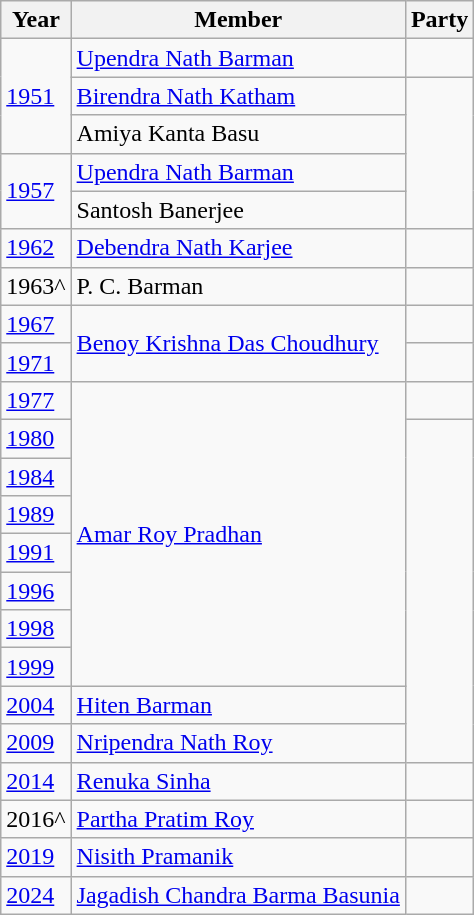<table class="wikitable">
<tr>
<th>Year</th>
<th>Member</th>
<th colspan="2">Party</th>
</tr>
<tr>
<td rowspan="3"><a href='#'>1951</a></td>
<td><a href='#'>Upendra Nath Barman</a></td>
<td></td>
</tr>
<tr>
<td><a href='#'>Birendra Nath Katham</a></td>
</tr>
<tr>
<td>Amiya Kanta Basu</td>
</tr>
<tr>
<td rowspan="2"><a href='#'>1957</a></td>
<td><a href='#'>Upendra Nath Barman</a></td>
</tr>
<tr>
<td>Santosh Banerjee</td>
</tr>
<tr>
<td><a href='#'>1962</a></td>
<td><a href='#'>Debendra Nath Karjee</a></td>
<td></td>
</tr>
<tr>
<td>1963^</td>
<td>P. C. Barman</td>
<td></td>
</tr>
<tr>
<td><a href='#'>1967</a></td>
<td rowspan="2"><a href='#'>Benoy Krishna Das Choudhury</a></td>
<td></td>
</tr>
<tr>
<td><a href='#'>1971</a></td>
<td></td>
</tr>
<tr>
<td><a href='#'>1977</a></td>
<td rowspan="8"><a href='#'>Amar Roy Pradhan</a></td>
<td></td>
</tr>
<tr>
<td><a href='#'>1980</a></td>
</tr>
<tr>
<td><a href='#'>1984</a></td>
</tr>
<tr>
<td><a href='#'>1989</a></td>
</tr>
<tr>
<td><a href='#'>1991</a></td>
</tr>
<tr>
<td><a href='#'>1996</a></td>
</tr>
<tr>
<td><a href='#'>1998</a></td>
</tr>
<tr>
<td><a href='#'>1999</a></td>
</tr>
<tr>
<td><a href='#'>2004</a></td>
<td><a href='#'>Hiten Barman</a></td>
</tr>
<tr>
<td><a href='#'>2009</a></td>
<td><a href='#'>Nripendra Nath Roy</a></td>
</tr>
<tr>
<td><a href='#'>2014</a></td>
<td><a href='#'>Renuka Sinha</a></td>
<td></td>
</tr>
<tr>
<td>2016^</td>
<td><a href='#'>Partha Pratim Roy</a></td>
</tr>
<tr>
<td><a href='#'>2019</a></td>
<td><a href='#'>Nisith Pramanik</a></td>
<td></td>
</tr>
<tr>
<td><a href='#'>2024</a></td>
<td><a href='#'>Jagadish Chandra Barma Basunia</a></td>
<td></td>
</tr>
</table>
